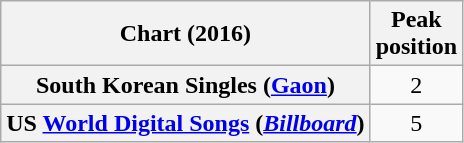<table class="wikitable plainrowheaders" style="text-align:center;">
<tr>
<th>Chart (2016)</th>
<th>Peak<br>position</th>
</tr>
<tr>
<th scope=row>South Korean Singles (<a href='#'>Gaon</a>)</th>
<td>2</td>
</tr>
<tr>
<th scope=row>US <a href='#'>World Digital Songs</a> (<em><a href='#'>Billboard</a></em>)</th>
<td>5</td>
</tr>
</table>
